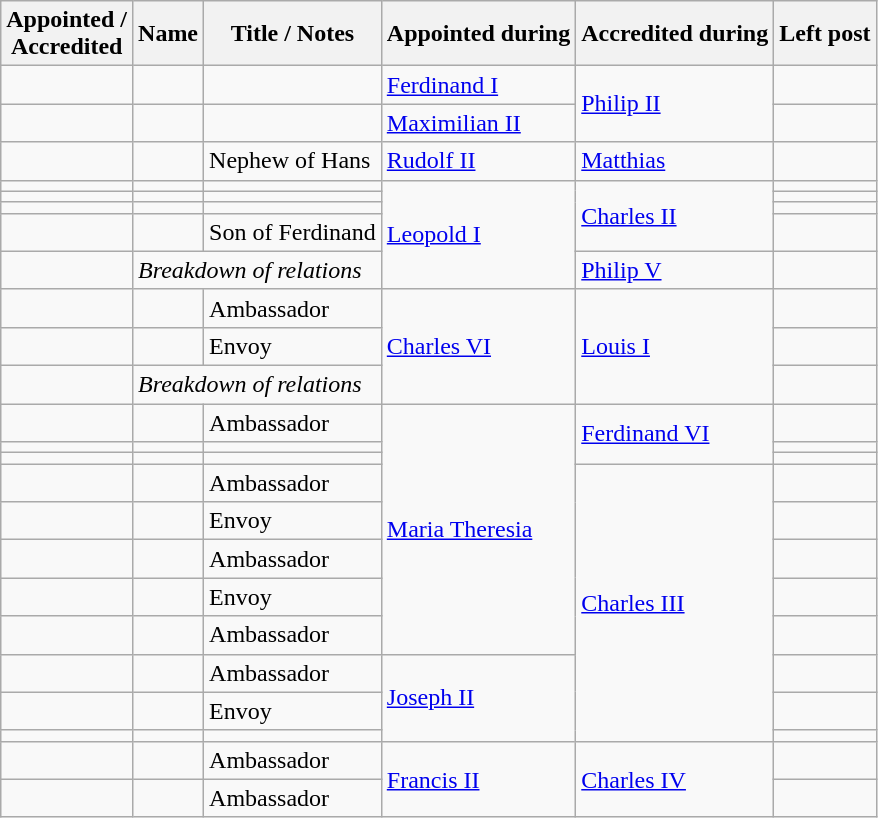<table class="wikitable sortable">
<tr>
<th>Appointed /<br>Accredited</th>
<th>Name</th>
<th class="unsortable">Title / Notes</th>
<th>Appointed during</th>
<th>Accredited during</th>
<th>Left post</th>
</tr>
<tr>
<td></td>
<td></td>
<td></td>
<td><a href='#'>Ferdinand I</a></td>
<td rowspan="2"><a href='#'>Philip II</a></td>
<td></td>
</tr>
<tr>
<td></td>
<td></td>
<td></td>
<td><a href='#'>Maximilian II</a></td>
<td></td>
</tr>
<tr>
<td></td>
<td></td>
<td>Nephew of Hans</td>
<td><a href='#'>Rudolf II</a></td>
<td><a href='#'>Matthias</a></td>
<td></td>
</tr>
<tr>
<td></td>
<td></td>
<td></td>
<td rowspan="5"><a href='#'>Leopold I</a></td>
<td rowspan="4"><a href='#'>Charles II</a></td>
<td></td>
</tr>
<tr>
<td></td>
<td></td>
<td></td>
<td></td>
</tr>
<tr>
<td></td>
<td></td>
<td></td>
<td></td>
</tr>
<tr>
<td></td>
<td></td>
<td>Son of Ferdinand</td>
<td></td>
</tr>
<tr>
<td></td>
<td colspan=2><em>Breakdown of relations</em></td>
<td><a href='#'>Philip V</a></td>
<td></td>
</tr>
<tr>
<td></td>
<td></td>
<td>Ambassador</td>
<td rowspan="3"><a href='#'>Charles VI</a></td>
<td rowspan="3"><a href='#'>Louis I</a></td>
<td></td>
</tr>
<tr>
<td></td>
<td></td>
<td>Envoy</td>
<td></td>
</tr>
<tr>
<td></td>
<td colspan=2><em>Breakdown of relations</em></td>
<td></td>
</tr>
<tr>
<td></td>
<td></td>
<td>Ambassador</td>
<td rowspan="8"><a href='#'>Maria Theresia</a></td>
<td rowspan="3"><a href='#'>Ferdinand VI</a></td>
<td></td>
</tr>
<tr>
<td></td>
<td></td>
<td></td>
<td></td>
</tr>
<tr>
<td></td>
<td></td>
<td></td>
<td></td>
</tr>
<tr>
<td></td>
<td></td>
<td>Ambassador</td>
<td rowspan="8"><a href='#'>Charles III</a></td>
<td></td>
</tr>
<tr>
<td></td>
<td></td>
<td>Envoy</td>
<td></td>
</tr>
<tr>
<td></td>
<td></td>
<td>Ambassador</td>
<td></td>
</tr>
<tr>
<td></td>
<td></td>
<td>Envoy</td>
<td></td>
</tr>
<tr>
<td></td>
<td></td>
<td>Ambassador</td>
<td></td>
</tr>
<tr>
<td></td>
<td></td>
<td>Ambassador</td>
<td rowspan="3"><a href='#'>Joseph II</a></td>
<td></td>
</tr>
<tr>
<td></td>
<td></td>
<td>Envoy</td>
<td></td>
</tr>
<tr>
<td></td>
<td></td>
<td></td>
<td></td>
</tr>
<tr>
<td></td>
<td></td>
<td>Ambassador</td>
<td rowspan="2"><a href='#'>Francis II</a></td>
<td rowspan="2"><a href='#'>Charles IV</a></td>
<td></td>
</tr>
<tr>
<td></td>
<td></td>
<td>Ambassador</td>
<td></td>
</tr>
</table>
